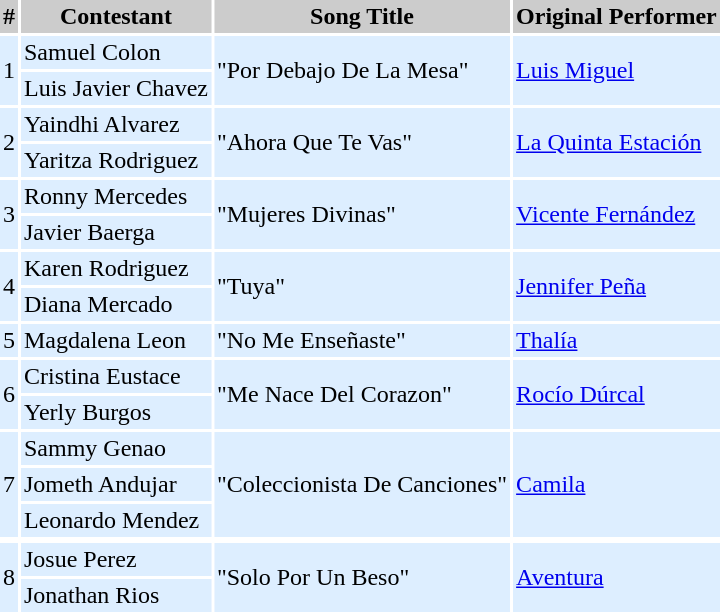<table cellpadding=2 cellspacing=2>
<tr bgcolor=#cccccc>
<th>#</th>
<th>Contestant</th>
<th>Song Title</th>
<th>Original Performer</th>
</tr>
<tr bgcolor=#DDEEFF>
<td rowspan="2" align=center>1</td>
<td>Samuel Colon</td>
<td rowspan="2">"Por Debajo De La Mesa"</td>
<td rowspan="2"><a href='#'>Luis Miguel</a></td>
</tr>
<tr bgcolor=#DDEEFF>
<td>Luis Javier Chavez</td>
</tr>
<tr bgcolor=#DDEEFF>
<td rowspan="2" align=center>2</td>
<td>Yaindhi Alvarez</td>
<td rowspan="2">"Ahora Que Te Vas"</td>
<td rowspan="2"><a href='#'>La Quinta Estación</a></td>
</tr>
<tr bgcolor=#DDEEFF>
<td>Yaritza Rodriguez</td>
</tr>
<tr bgcolor=#DDEEFF>
<td rowspan="2" align=center>3</td>
<td>Ronny Mercedes</td>
<td rowspan="2">"Mujeres Divinas"</td>
<td rowspan="2"><a href='#'>Vicente Fernández</a></td>
</tr>
<tr bgcolor=#DDEEFF>
<td>Javier Baerga</td>
</tr>
<tr bgcolor=#DDEEFF>
<td rowspan="2" align=center>4</td>
<td>Karen Rodriguez</td>
<td rowspan="2">"Tuya"</td>
<td rowspan="2"><a href='#'>Jennifer Peña</a></td>
</tr>
<tr bgcolor=#DDEEFF>
<td>Diana Mercado</td>
</tr>
<tr bgcolor=#DDEEFF>
<td align=center>5</td>
<td>Magdalena Leon</td>
<td>"No Me Enseñaste"</td>
<td><a href='#'>Thalía</a></td>
</tr>
<tr bgcolor=#DDEEFF>
<td rowspan="2" align=center>6</td>
<td>Cristina Eustace</td>
<td rowspan="2">"Me Nace Del Corazon"</td>
<td rowspan="2"><a href='#'>Rocío Dúrcal</a></td>
</tr>
<tr bgcolor=#DDEEFF>
<td>Yerly Burgos</td>
</tr>
<tr bgcolor=#DDEEFF>
<td rowspan="3" align=center>7</td>
<td>Sammy Genao</td>
<td rowspan="3">"Coleccionista De Canciones"</td>
<td rowspan="3"><a href='#'>Camila</a></td>
</tr>
<tr bgcolor=#DDEEFF>
<td>Jometh Andujar</td>
</tr>
<tr bgcolor=#DDEEFF>
<td>Leonardo Mendez</td>
</tr>
<tr bgcolor=#DDEEFF>
</tr>
<tr bgcolor=#DDEEFF>
<td rowspan="2" align=center>8</td>
<td>Josue Perez</td>
<td rowspan="2">"Solo Por Un Beso"</td>
<td rowspan="2"><a href='#'>Aventura</a></td>
</tr>
<tr bgcolor=#DDEEFF>
<td>Jonathan Rios</td>
</tr>
<tr bgcolor=#DDEEFF>
</tr>
</table>
